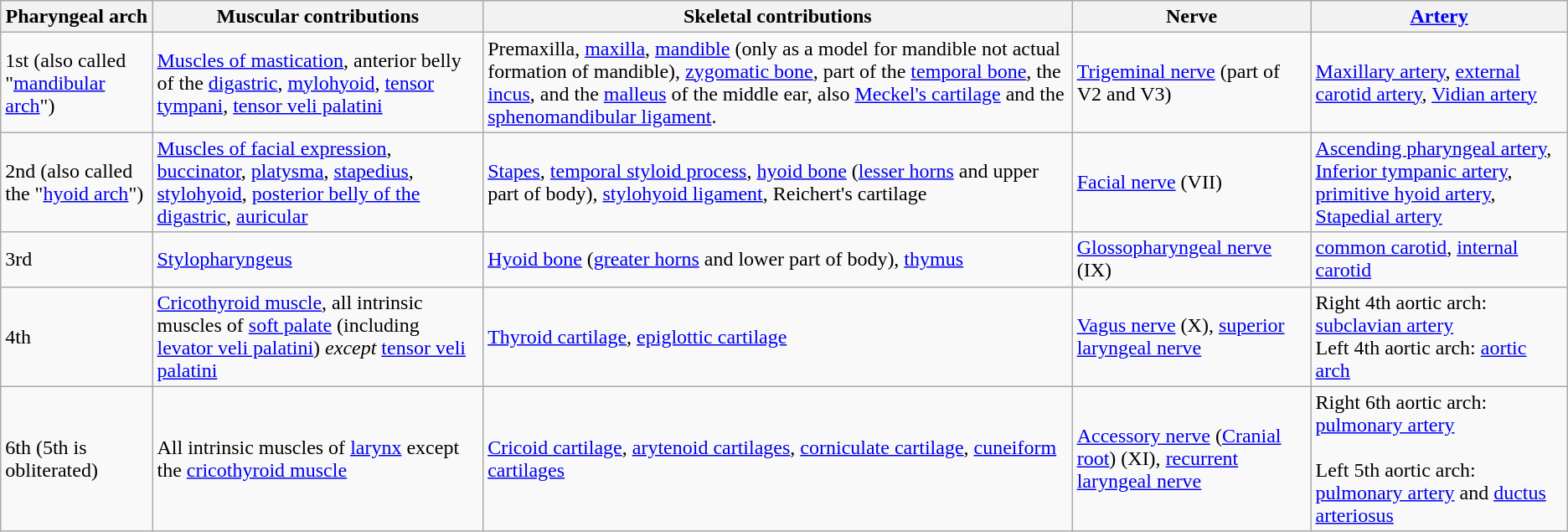<table class="wikitable">
<tr>
<th>Pharyngeal arch</th>
<th>Muscular contributions</th>
<th>Skeletal contributions</th>
<th>Nerve</th>
<th><a href='#'>Artery</a></th>
</tr>
<tr>
<td>1st (also called "<a href='#'>mandibular arch</a>")</td>
<td><a href='#'>Muscles of mastication</a>, anterior belly of the <a href='#'>digastric</a>, <a href='#'>mylohyoid</a>, <a href='#'>tensor tympani</a>, <a href='#'>tensor veli palatini</a></td>
<td>Premaxilla, <a href='#'>maxilla</a>, <a href='#'>mandible</a> (only as a model for mandible not actual formation of mandible), <a href='#'>zygomatic bone</a>, part of the <a href='#'>temporal bone</a>,  the <a href='#'>incus</a>, and the <a href='#'>malleus</a> of the middle ear, also <a href='#'>Meckel's cartilage</a> and the <a href='#'>sphenomandibular ligament</a>.</td>
<td><a href='#'>Trigeminal nerve</a> (part of V2 and V3)</td>
<td><a href='#'>Maxillary artery</a>, <a href='#'>external carotid artery</a>, <a href='#'>Vidian artery</a></td>
</tr>
<tr>
<td>2nd (also called the "<a href='#'>hyoid arch</a>")</td>
<td><a href='#'>Muscles of facial expression</a>, <a href='#'>buccinator</a>, <a href='#'>platysma</a>, <a href='#'>stapedius</a>, <a href='#'>stylohyoid</a>, <a href='#'>posterior belly of the digastric</a>, <a href='#'>auricular</a></td>
<td><a href='#'>Stapes</a>, <a href='#'>temporal styloid process</a>, <a href='#'>hyoid bone</a> (<a href='#'>lesser horns</a> and upper part of body), <a href='#'>stylohyoid ligament</a>, Reichert's cartilage</td>
<td><a href='#'>Facial nerve</a> (VII)</td>
<td><a href='#'>Ascending pharyngeal artery</a>, <a href='#'>Inferior tympanic artery</a>, <a href='#'>primitive hyoid artery</a>, <a href='#'>Stapedial artery</a></td>
</tr>
<tr>
<td>3rd</td>
<td><a href='#'>Stylopharyngeus</a></td>
<td><a href='#'>Hyoid bone</a> (<a href='#'>greater horns</a> and lower part of body), <a href='#'>thymus</a></td>
<td><a href='#'>Glossopharyngeal nerve</a> (IX)</td>
<td><a href='#'>common carotid</a>, <a href='#'>internal carotid</a></td>
</tr>
<tr>
<td>4th</td>
<td><a href='#'>Cricothyroid muscle</a>, all intrinsic muscles of <a href='#'>soft palate</a> (including <a href='#'>levator veli palatini</a>) <em>except</em> <a href='#'>tensor veli palatini</a></td>
<td><a href='#'>Thyroid cartilage</a>, <a href='#'>epiglottic cartilage</a></td>
<td><a href='#'>Vagus nerve</a> (X), <a href='#'>superior laryngeal nerve</a></td>
<td>Right 4th aortic arch: <a href='#'>subclavian artery</a><br>Left 4th aortic arch: <a href='#'>aortic arch</a></td>
</tr>
<tr>
<td>6th (5th is obliterated)</td>
<td>All intrinsic muscles of <a href='#'>larynx</a> except the <a href='#'>cricothyroid muscle</a></td>
<td><a href='#'>Cricoid cartilage</a>, <a href='#'>arytenoid cartilages</a>, <a href='#'>corniculate cartilage</a>, <a href='#'>cuneiform cartilages</a></td>
<td><a href='#'>Accessory nerve</a> (<a href='#'>Cranial root</a>) (XI), <a href='#'>recurrent laryngeal nerve</a></td>
<td>Right 6th aortic arch: <a href='#'>pulmonary artery</a><br><br>Left 5th aortic arch: <a href='#'>pulmonary artery</a> and <a href='#'>ductus arteriosus</a></td>
</tr>
</table>
